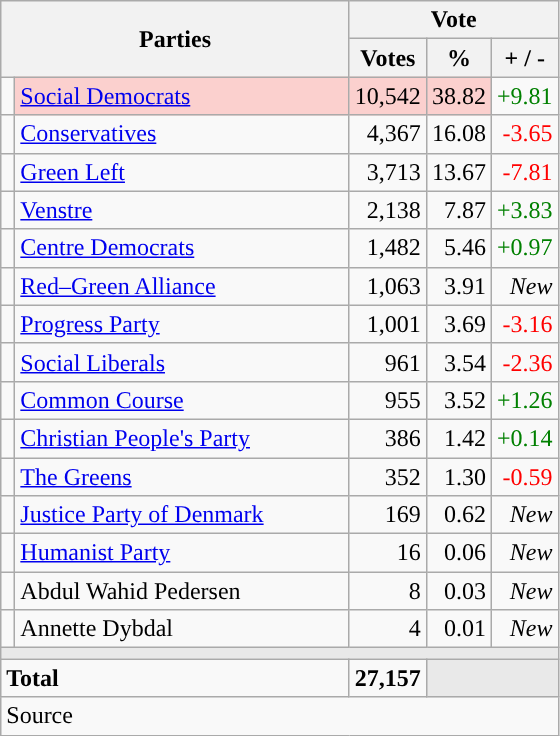<table class="wikitable" style="text-align:right;">
<tr>
<th style="text-align:centre;" rowspan="2" colspan="2" width="225">Parties</th>
<th colspan="3">Vote</th>
</tr>
<tr>
<th width="15">Votes</th>
<th width="15">%</th>
<th width="15">+ / -</th>
</tr>
<tr>
<td width="2" style="color:inherit;background:"></td>
<td bgcolor=#fbd0ce  align="left"><a href='#'>Social Democrats</a></td>
<td bgcolor=#fbd0ce>10,542</td>
<td bgcolor=#fbd0ce>38.82</td>
<td style=color:green;>+9.81</td>
</tr>
<tr>
<td width="2" style="color:inherit;background:"></td>
<td align="left"><a href='#'>Conservatives</a></td>
<td>4,367</td>
<td>16.08</td>
<td style=color:red;>-3.65</td>
</tr>
<tr>
<td width="2" style="color:inherit;background:"></td>
<td align="left"><a href='#'>Green Left</a></td>
<td>3,713</td>
<td>13.67</td>
<td style=color:red;>-7.81</td>
</tr>
<tr>
<td width="2" style="color:inherit;background:"></td>
<td align="left"><a href='#'>Venstre</a></td>
<td>2,138</td>
<td>7.87</td>
<td style=color:green;>+3.83</td>
</tr>
<tr>
<td width="2" style="color:inherit;background:"></td>
<td align="left"><a href='#'>Centre Democrats</a></td>
<td>1,482</td>
<td>5.46</td>
<td style=color:green;>+0.97</td>
</tr>
<tr>
<td width="2" style="color:inherit;background:"></td>
<td align="left"><a href='#'>Red–Green Alliance</a></td>
<td>1,063</td>
<td>3.91</td>
<td><em>New</em></td>
</tr>
<tr>
<td width="2" style="color:inherit;background:"></td>
<td align="left"><a href='#'>Progress Party</a></td>
<td>1,001</td>
<td>3.69</td>
<td style=color:red;>-3.16</td>
</tr>
<tr>
<td width="2" style="color:inherit;background:"></td>
<td align="left"><a href='#'>Social Liberals</a></td>
<td>961</td>
<td>3.54</td>
<td style=color:red;>-2.36</td>
</tr>
<tr>
<td width="2" style="color:inherit;background:"></td>
<td align="left"><a href='#'>Common Course</a></td>
<td>955</td>
<td>3.52</td>
<td style=color:green;>+1.26</td>
</tr>
<tr>
<td width="2" style="color:inherit;background:"></td>
<td align="left"><a href='#'>Christian People's Party</a></td>
<td>386</td>
<td>1.42</td>
<td style=color:green;>+0.14</td>
</tr>
<tr>
<td width="2" style="color:inherit;background:"></td>
<td align="left"><a href='#'>The Greens</a></td>
<td>352</td>
<td>1.30</td>
<td style=color:red;>-0.59</td>
</tr>
<tr>
<td width="2" style="color:inherit;background:"></td>
<td align="left"><a href='#'>Justice Party of Denmark</a></td>
<td>169</td>
<td>0.62</td>
<td><em>New</em></td>
</tr>
<tr>
<td width="2" style="color:inherit;background:"></td>
<td align="left"><a href='#'>Humanist Party</a></td>
<td>16</td>
<td>0.06</td>
<td><em>New</em></td>
</tr>
<tr>
<td width="2" style="color:inherit;background:"></td>
<td align="left">Abdul Wahid Pedersen</td>
<td>8</td>
<td>0.03</td>
<td><em>New</em></td>
</tr>
<tr>
<td width="2" style="color:inherit;background:"></td>
<td align="left">Annette Dybdal</td>
<td>4</td>
<td>0.01</td>
<td><em>New</em></td>
</tr>
<tr>
<td colspan="7" bgcolor="#E9E9E9"></td>
</tr>
<tr>
<td align="left" colspan="2"><strong>Total</strong></td>
<td><strong>27,157</strong></td>
<td bgcolor="#E9E9E9" colspan="2"></td>
</tr>
<tr>
<td align="left" colspan="6">Source</td>
</tr>
</table>
